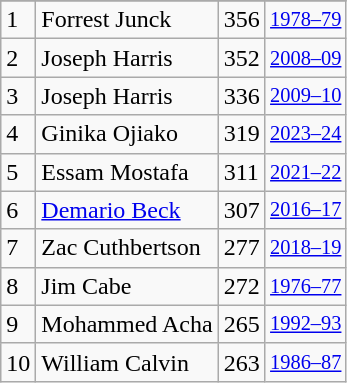<table class="wikitable">
<tr>
</tr>
<tr>
<td>1</td>
<td>Forrest Junck</td>
<td>356</td>
<td style="font-size:85%;"><a href='#'>1978–79</a></td>
</tr>
<tr>
<td>2</td>
<td>Joseph Harris</td>
<td>352</td>
<td style="font-size:85%;"><a href='#'>2008–09</a></td>
</tr>
<tr>
<td>3</td>
<td>Joseph Harris</td>
<td>336</td>
<td style="font-size:85%;"><a href='#'>2009–10</a></td>
</tr>
<tr>
<td>4</td>
<td>Ginika Ojiako</td>
<td>319</td>
<td style="font-size:85%;"><a href='#'>2023–24</a></td>
</tr>
<tr>
<td>5</td>
<td>Essam Mostafa</td>
<td>311</td>
<td style="font-size:85%;"><a href='#'>2021–22</a></td>
</tr>
<tr>
<td>6</td>
<td><a href='#'>Demario Beck</a></td>
<td>307</td>
<td style="font-size:85%;"><a href='#'>2016–17</a></td>
</tr>
<tr>
<td>7</td>
<td>Zac Cuthbertson</td>
<td>277</td>
<td style="font-size:85%;"><a href='#'>2018–19</a></td>
</tr>
<tr>
<td>8</td>
<td>Jim Cabe</td>
<td>272</td>
<td style="font-size:85%;"><a href='#'>1976–77</a></td>
</tr>
<tr>
<td>9</td>
<td>Mohammed Acha</td>
<td>265</td>
<td style="font-size:85%;"><a href='#'>1992–93</a></td>
</tr>
<tr>
<td>10</td>
<td>William Calvin</td>
<td>263</td>
<td style="font-size:85%;"><a href='#'>1986–87</a></td>
</tr>
</table>
